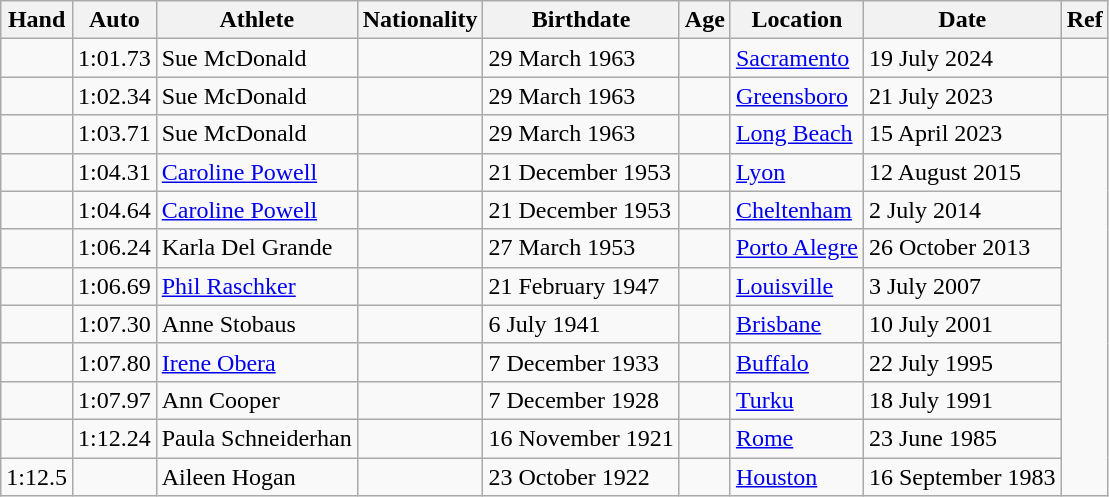<table class="wikitable">
<tr>
<th>Hand</th>
<th>Auto</th>
<th>Athlete</th>
<th>Nationality</th>
<th>Birthdate</th>
<th>Age</th>
<th>Location</th>
<th>Date</th>
<th>Ref</th>
</tr>
<tr>
<td></td>
<td>1:01.73</td>
<td>Sue McDonald</td>
<td></td>
<td>29 March 1963</td>
<td></td>
<td><a href='#'>Sacramento</a></td>
<td>19 July 2024</td>
<td></td>
</tr>
<tr>
<td></td>
<td>1:02.34</td>
<td>Sue McDonald</td>
<td></td>
<td>29 March 1963</td>
<td></td>
<td><a href='#'>Greensboro</a></td>
<td>21 July 2023</td>
<td></td>
</tr>
<tr>
<td></td>
<td>1:03.71</td>
<td>Sue McDonald</td>
<td></td>
<td>29 March 1963</td>
<td></td>
<td><a href='#'>Long Beach</a></td>
<td>15 April 2023</td>
</tr>
<tr>
<td></td>
<td>1:04.31</td>
<td><a href='#'>Caroline Powell</a></td>
<td></td>
<td>21 December 1953</td>
<td></td>
<td><a href='#'>Lyon</a></td>
<td>12 August 2015</td>
</tr>
<tr>
<td></td>
<td>1:04.64</td>
<td><a href='#'>Caroline Powell</a></td>
<td></td>
<td>21 December 1953</td>
<td></td>
<td><a href='#'>Cheltenham</a></td>
<td>2 July 2014</td>
</tr>
<tr>
<td></td>
<td>1:06.24</td>
<td>Karla Del Grande</td>
<td></td>
<td>27 March 1953</td>
<td></td>
<td><a href='#'>Porto Alegre</a></td>
<td>26 October 2013</td>
</tr>
<tr>
<td></td>
<td>1:06.69</td>
<td><a href='#'>Phil Raschker</a></td>
<td></td>
<td>21 February 1947</td>
<td></td>
<td><a href='#'>Louisville</a></td>
<td>3 July 2007</td>
</tr>
<tr>
<td></td>
<td>1:07.30</td>
<td>Anne Stobaus</td>
<td></td>
<td>6 July 1941</td>
<td></td>
<td><a href='#'>Brisbane</a></td>
<td>10 July 2001</td>
</tr>
<tr>
<td></td>
<td>1:07.80</td>
<td><a href='#'>Irene Obera</a></td>
<td></td>
<td>7 December 1933</td>
<td></td>
<td><a href='#'>Buffalo</a></td>
<td>22 July 1995</td>
</tr>
<tr>
<td></td>
<td>1:07.97</td>
<td>Ann Cooper</td>
<td></td>
<td>7 December 1928</td>
<td></td>
<td><a href='#'>Turku</a></td>
<td>18 July 1991</td>
</tr>
<tr>
<td></td>
<td>1:12.24</td>
<td>Paula Schneiderhan</td>
<td></td>
<td>16 November 1921</td>
<td></td>
<td><a href='#'>Rome</a></td>
<td>23 June 1985</td>
</tr>
<tr>
<td>1:12.5</td>
<td></td>
<td>Aileen Hogan</td>
<td></td>
<td>23 October 1922</td>
<td></td>
<td><a href='#'>Houston</a></td>
<td>16 September 1983</td>
</tr>
</table>
